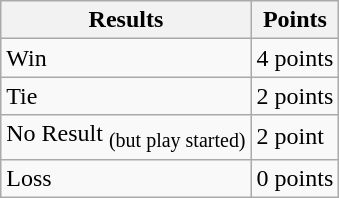<table class="wikitable">
<tr>
<th>Results</th>
<th>Points</th>
</tr>
<tr>
<td>Win</td>
<td>4 points</td>
</tr>
<tr>
<td>Tie</td>
<td>2 points</td>
</tr>
<tr>
<td>No Result <sub>(but play started)</sub></td>
<td>2 point</td>
</tr>
<tr>
<td>Loss</td>
<td>0 points</td>
</tr>
</table>
